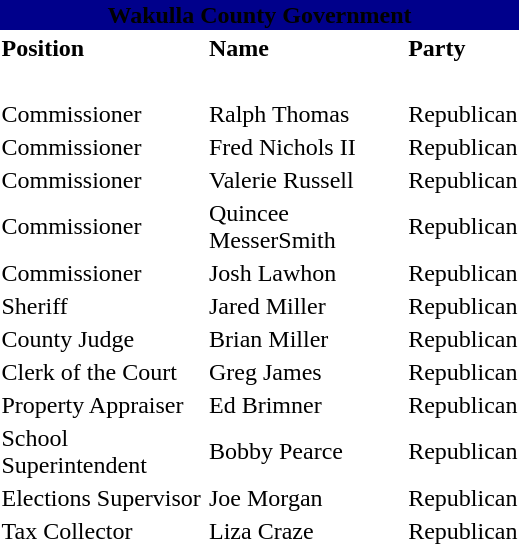<table class="toccolours"  style="fixed:right; margin-left:1em; width:350px;">
<tr>
<th colspan="3" style="text-align: center; background:darkblue"><span><strong>Wakulla County Government</strong></span></th>
</tr>
<tr>
<td><strong>Position</strong></td>
<td><strong>Name</strong></td>
<td><strong>Party</strong></td>
</tr>
<tr>
<td colspan="3"><br></td>
</tr>
<tr>
<td>Commissioner</td>
<td>Ralph Thomas</td>
<td><span>Republican</span></td>
</tr>
<tr>
<td>Commissioner</td>
<td>Fred Nichols II</td>
<td><span>Republican</span></td>
</tr>
<tr>
<td>Commissioner</td>
<td>Valerie Russell</td>
<td><span>Republican</span></td>
</tr>
<tr>
<td>Commissioner</td>
<td>Quincee MesserSmith</td>
<td><span>Republican</span></td>
</tr>
<tr>
<td>Commissioner</td>
<td>Josh Lawhon</td>
<td><span>Republican</span></td>
</tr>
<tr>
<td>Sheriff</td>
<td>Jared Miller</td>
<td><span>Republican</span></td>
</tr>
<tr>
<td>County Judge</td>
<td>Brian Miller</td>
<td><span>Republican</span></td>
</tr>
<tr>
<td>Clerk of the Court</td>
<td>Greg James</td>
<td><span>Republican</span></td>
</tr>
<tr>
<td>Property Appraiser</td>
<td>Ed Brimner</td>
<td><span>Republican</span></td>
</tr>
<tr>
<td>School Superintendent</td>
<td>Bobby Pearce</td>
<td><span>Republican </span></td>
</tr>
<tr>
<td>Elections Supervisor</td>
<td>Joe Morgan</td>
<td><span>Republican</span></td>
</tr>
<tr>
<td>Tax Collector</td>
<td>Liza Craze</td>
<td><span>Republican</span></td>
</tr>
</table>
